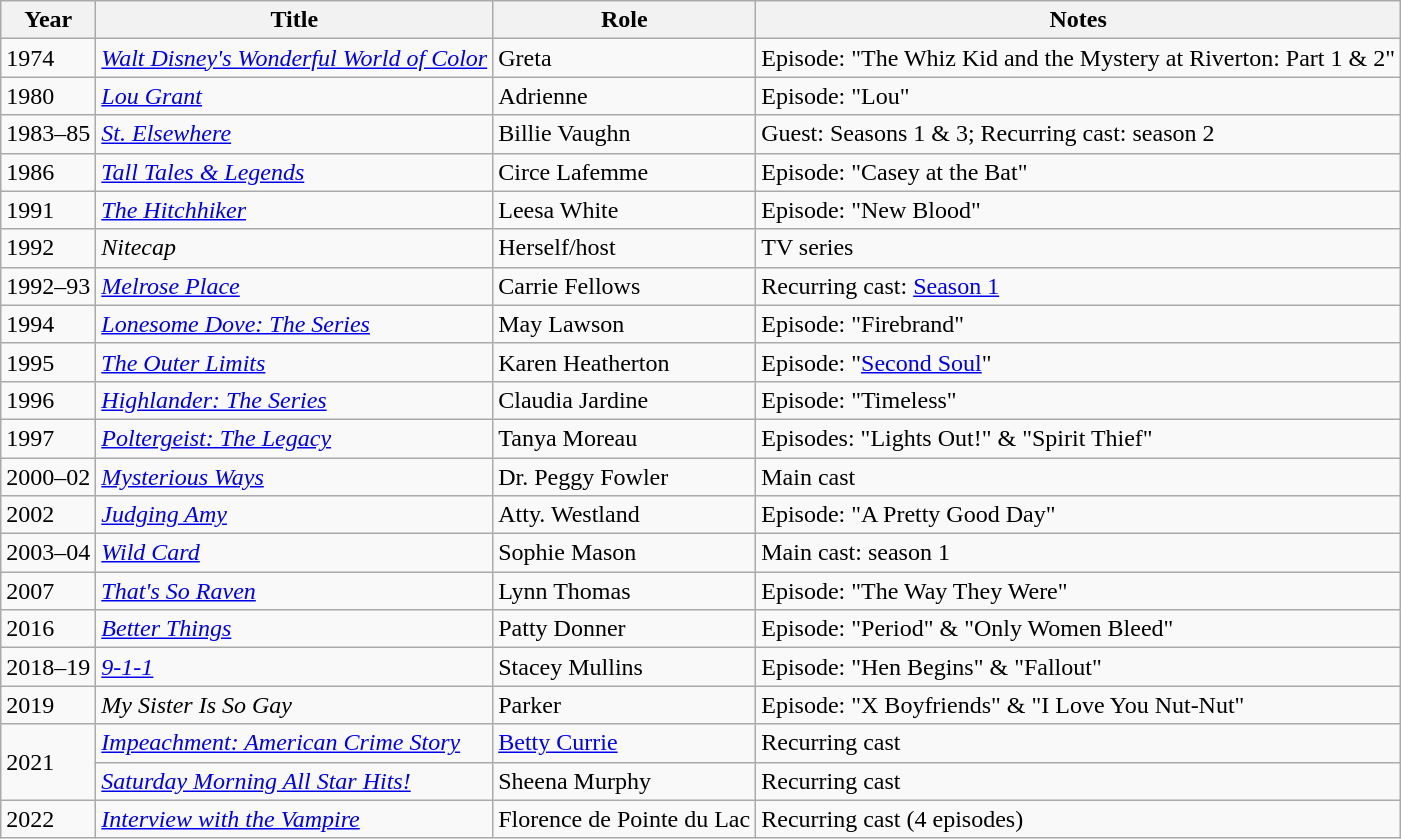<table class="wikitable sortable">
<tr>
<th>Year</th>
<th>Title</th>
<th>Role</th>
<th class="unsortable">Notes</th>
</tr>
<tr>
<td>1974</td>
<td><em><a href='#'>Walt Disney's Wonderful World of Color</a></em></td>
<td>Greta</td>
<td>Episode: "The Whiz Kid and the Mystery at Riverton: Part 1 & 2"</td>
</tr>
<tr>
<td>1980</td>
<td><em><a href='#'>Lou Grant</a></em></td>
<td>Adrienne</td>
<td>Episode: "Lou"</td>
</tr>
<tr>
<td>1983–85</td>
<td><em><a href='#'>St. Elsewhere</a></em></td>
<td>Billie Vaughn</td>
<td>Guest: Seasons 1 & 3; Recurring cast: season 2</td>
</tr>
<tr>
<td>1986</td>
<td><em><a href='#'>Tall Tales & Legends</a></em></td>
<td>Circe Lafemme</td>
<td>Episode: "Casey at the Bat"</td>
</tr>
<tr>
<td>1991</td>
<td data-sort-value="Hitchhiker, The"><em><a href='#'>The Hitchhiker</a></em></td>
<td>Leesa White</td>
<td>Episode: "New Blood"</td>
</tr>
<tr>
<td>1992</td>
<td><em>Nitecap</em></td>
<td>Herself/host</td>
<td>TV series</td>
</tr>
<tr>
<td>1992–93</td>
<td><em><a href='#'>Melrose Place</a></em></td>
<td>Carrie Fellows</td>
<td>Recurring cast: <a href='#'>Season 1</a></td>
</tr>
<tr>
<td>1994</td>
<td><em><a href='#'>Lonesome Dove: The Series</a></em></td>
<td>May Lawson</td>
<td>Episode: "Firebrand"</td>
</tr>
<tr>
<td>1995</td>
<td data-sort-value="Outer Limits, The"><em><a href='#'>The Outer Limits</a></em></td>
<td>Karen Heatherton</td>
<td>Episode: "<a href='#'>Second Soul</a>"</td>
</tr>
<tr>
<td>1996</td>
<td><em><a href='#'>Highlander: The Series</a></em></td>
<td>Claudia Jardine</td>
<td>Episode: "Timeless"</td>
</tr>
<tr>
<td>1997</td>
<td><em><a href='#'>Poltergeist: The Legacy</a></em></td>
<td>Tanya Moreau</td>
<td>Episodes: "Lights Out!" & "Spirit Thief"</td>
</tr>
<tr>
<td>2000–02</td>
<td><em><a href='#'>Mysterious Ways</a></em></td>
<td>Dr. Peggy Fowler</td>
<td>Main cast </td>
</tr>
<tr>
<td>2002</td>
<td><em><a href='#'>Judging Amy</a></em></td>
<td>Atty. Westland</td>
<td>Episode: "A Pretty Good Day"</td>
</tr>
<tr>
<td>2003–04</td>
<td><em><a href='#'>Wild Card</a></em></td>
<td>Sophie Mason</td>
<td>Main cast: season 1</td>
</tr>
<tr>
<td>2007</td>
<td><em><a href='#'>That's So Raven</a></em></td>
<td>Lynn Thomas</td>
<td>Episode: "The Way They Were"</td>
</tr>
<tr>
<td>2016</td>
<td><em><a href='#'>Better Things</a></em></td>
<td>Patty Donner</td>
<td>Episode: "Period" & "Only Women Bleed"</td>
</tr>
<tr>
<td>2018–19</td>
<td><em><a href='#'>9-1-1</a></em></td>
<td>Stacey Mullins</td>
<td>Episode: "Hen Begins" & "Fallout"</td>
</tr>
<tr>
<td>2019</td>
<td><em>My Sister Is So Gay</em></td>
<td>Parker</td>
<td>Episode: "X Boyfriends" & "I Love You Nut-Nut"</td>
</tr>
<tr>
<td rowspan=2>2021</td>
<td><em><a href='#'>Impeachment: American Crime Story</a></em></td>
<td><a href='#'>Betty Currie</a></td>
<td>Recurring cast</td>
</tr>
<tr>
<td><em><a href='#'>Saturday Morning All Star Hits!</a></em></td>
<td>Sheena Murphy</td>
<td>Recurring cast</td>
</tr>
<tr>
<td>2022</td>
<td><em><a href='#'>Interview with the Vampire</a></em></td>
<td>Florence de Pointe du Lac</td>
<td>Recurring cast (4 episodes)</td>
</tr>
</table>
